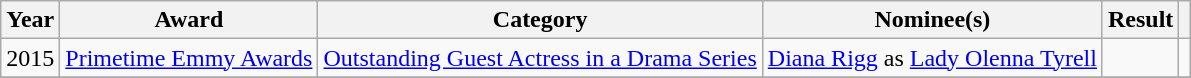<table class="wikitable sortable plainrowheaders">
<tr>
<th>Year</th>
<th>Award</th>
<th>Category</th>
<th>Nominee(s)</th>
<th>Result</th>
<th class="unsortable"></th>
</tr>
<tr>
<td>2015</td>
<td scope="row"><a href='#'>Primetime Emmy Awards</a></td>
<td scope="row"><a href='#'>Outstanding Guest Actress in a Drama Series</a></td>
<td scope="row"><a href='#'>Diana Rigg</a> as <a href='#'>Lady Olenna Tyrell</a></td>
<td></td>
<td></td>
</tr>
<tr>
</tr>
</table>
